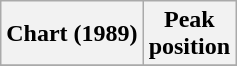<table class="wikitable sortable plainrowheaders" style="text-align:center">
<tr>
<th scope="col">Chart (1989)</th>
<th scope="col">Peak<br>position</th>
</tr>
<tr>
</tr>
</table>
